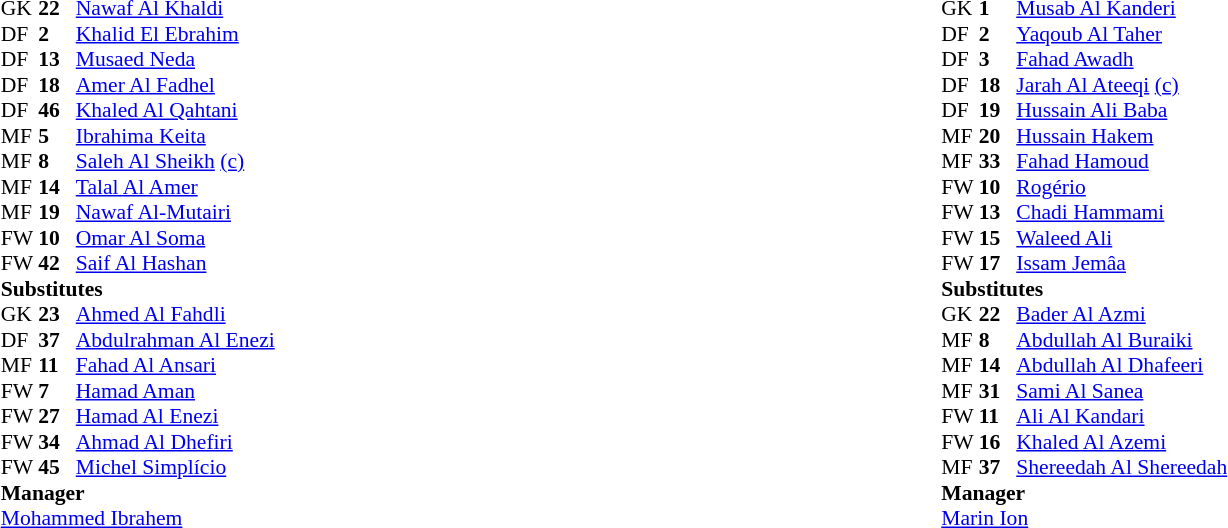<table width="100%">
<tr>
<td valign="top" width="50%"><br><table style="font-size:90%" cellspacing="0" cellpadding="0" align=center>
<tr>
<th width=25></th>
<th width=25></th>
</tr>
<tr>
<td>GK</td>
<td><strong>22</strong></td>
<td> <a href='#'>Nawaf Al Khaldi</a></td>
</tr>
<tr>
<td>DF</td>
<td><strong>2</strong></td>
<td> <a href='#'>Khalid El Ebrahim</a></td>
</tr>
<tr>
<td>DF</td>
<td><strong>13</strong></td>
<td> <a href='#'>Musaed Neda</a></td>
<td></td>
<td></td>
</tr>
<tr>
<td>DF</td>
<td><strong>18</strong></td>
<td> <a href='#'>Amer Al Fadhel</a></td>
</tr>
<tr>
<td>DF</td>
<td><strong>46</strong></td>
<td> <a href='#'>Khaled Al Qahtani</a></td>
<td></td>
</tr>
<tr>
<td>MF</td>
<td><strong>5</strong></td>
<td> <a href='#'>Ibrahima Keita</a></td>
</tr>
<tr>
<td>MF</td>
<td><strong>8</strong></td>
<td> <a href='#'>Saleh Al Sheikh</a> <a href='#'>(c)</a></td>
</tr>
<tr>
<td>MF</td>
<td><strong>14</strong></td>
<td> <a href='#'>Talal Al Amer</a></td>
<td></td>
<td></td>
</tr>
<tr>
<td>MF</td>
<td><strong>19</strong></td>
<td> <a href='#'>Nawaf Al-Mutairi</a></td>
<td></td>
<td></td>
</tr>
<tr>
<td>FW</td>
<td><strong>10</strong></td>
<td> <a href='#'>Omar Al Soma</a></td>
</tr>
<tr>
<td>FW</td>
<td><strong>42</strong></td>
<td> <a href='#'>Saif Al Hashan</a></td>
</tr>
<tr>
<td colspan=3><strong>Substitutes</strong></td>
</tr>
<tr>
<td>GK</td>
<td><strong>23</strong></td>
<td> <a href='#'>Ahmed Al Fahdli</a></td>
</tr>
<tr>
<td>DF</td>
<td><strong>37</strong></td>
<td> <a href='#'>Abdulrahman Al Enezi</a></td>
</tr>
<tr>
<td>MF</td>
<td><strong>11</strong></td>
<td> <a href='#'>Fahad Al Ansari</a></td>
</tr>
<tr>
<td>FW</td>
<td><strong>7</strong></td>
<td> <a href='#'>Hamad Aman</a></td>
<td></td>
<td></td>
</tr>
<tr>
<td>FW</td>
<td><strong>27</strong></td>
<td> <a href='#'>Hamad Al Enezi</a></td>
<td></td>
<td></td>
</tr>
<tr>
<td>FW</td>
<td><strong>34</strong></td>
<td> <a href='#'>Ahmad Al Dhefiri</a></td>
<td></td>
<td></td>
</tr>
<tr>
<td>FW</td>
<td><strong>45</strong></td>
<td> <a href='#'>Michel Simplício</a></td>
</tr>
<tr>
<td colspan=3><strong>Manager</strong></td>
</tr>
<tr>
<td colspan=4> <a href='#'>Mohammed Ibrahem</a></td>
</tr>
</table>
</td>
<td><br><table style="font-size:90%" cellspacing="0" cellpadding="0" align=center>
<tr>
<th width=25></th>
<th width=25></th>
</tr>
<tr>
<td>GK</td>
<td><strong>1</strong></td>
<td> <a href='#'>Musab Al Kanderi</a></td>
</tr>
<tr>
<td>DF</td>
<td><strong>2</strong></td>
<td> <a href='#'>Yaqoub Al Taher</a></td>
<td></td>
</tr>
<tr>
<td>DF</td>
<td><strong>3</strong></td>
<td> <a href='#'>Fahad Awadh</a></td>
<td></td>
</tr>
<tr>
<td>DF</td>
<td><strong>18</strong></td>
<td> <a href='#'>Jarah Al Ateeqi</a> <a href='#'>(c)</a></td>
<td></td>
<td></td>
</tr>
<tr>
<td>DF</td>
<td><strong>19</strong></td>
<td> <a href='#'>Hussain Ali Baba</a></td>
<td></td>
<td></td>
</tr>
<tr>
<td>MF</td>
<td><strong>20</strong></td>
<td> <a href='#'>Hussain Hakem</a></td>
</tr>
<tr>
<td>MF</td>
<td><strong>33</strong></td>
<td> <a href='#'>Fahad Hamoud</a></td>
</tr>
<tr>
<td>FW</td>
<td><strong>10</strong></td>
<td> <a href='#'>Rogério</a></td>
</tr>
<tr>
<td>FW</td>
<td><strong>13</strong></td>
<td> <a href='#'>Chadi Hammami</a></td>
</tr>
<tr>
<td>FW</td>
<td><strong>15</strong></td>
<td> <a href='#'>Waleed Ali</a></td>
</tr>
<tr>
<td>FW</td>
<td><strong>17</strong></td>
<td> <a href='#'>Issam Jemâa</a></td>
<td></td>
<td></td>
</tr>
<tr>
<td colspan=3><strong>Substitutes</strong></td>
</tr>
<tr>
<td>GK</td>
<td><strong>22</strong></td>
<td> <a href='#'>Bader Al Azmi</a></td>
</tr>
<tr>
<td>MF</td>
<td><strong>8</strong></td>
<td> <a href='#'>Abdullah Al Buraiki</a></td>
<td></td>
<td></td>
</tr>
<tr>
<td>MF</td>
<td><strong>14</strong></td>
<td> <a href='#'>Abdullah Al Dhafeeri</a></td>
</tr>
<tr>
<td>MF</td>
<td><strong>31</strong></td>
<td> <a href='#'>Sami Al Sanea</a></td>
<td></td>
<td></td>
</tr>
<tr>
<td>FW</td>
<td><strong>11</strong></td>
<td> <a href='#'>Ali Al Kandari</a></td>
</tr>
<tr>
<td>FW</td>
<td><strong>16</strong></td>
<td> <a href='#'>Khaled Al Azemi</a></td>
</tr>
<tr>
<td>MF</td>
<td><strong>37</strong></td>
<td> <a href='#'>Shereedah Al Shereedah</a></td>
<td></td>
<td></td>
</tr>
<tr>
<td colspan=3><strong>Manager</strong></td>
</tr>
<tr>
<td colspan=4> <a href='#'>Marin Ion</a></td>
</tr>
</table>
</td>
</tr>
</table>
